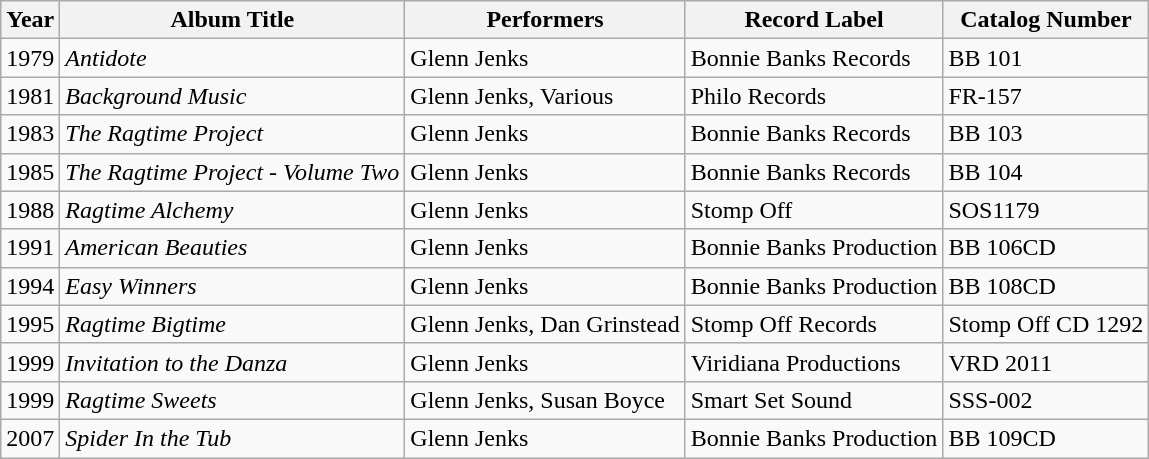<table class="wikitable">
<tr>
<th>Year</th>
<th>Album Title</th>
<th>Performers</th>
<th>Record Label</th>
<th>Catalog Number</th>
</tr>
<tr>
<td>1979</td>
<td><em>Antidote</em></td>
<td>Glenn Jenks</td>
<td>Bonnie Banks Records</td>
<td>BB 101</td>
</tr>
<tr>
<td>1981</td>
<td><em>Background Music</em></td>
<td>Glenn Jenks, Various</td>
<td>Philo Records</td>
<td>FR-157</td>
</tr>
<tr>
<td>1983</td>
<td><em>The Ragtime Project</em></td>
<td>Glenn Jenks</td>
<td>Bonnie Banks Records</td>
<td>BB 103</td>
</tr>
<tr>
<td>1985</td>
<td><em>The Ragtime Project - Volume Two</em></td>
<td>Glenn Jenks</td>
<td>Bonnie Banks Records</td>
<td>BB 104</td>
</tr>
<tr>
<td>1988</td>
<td><em>Ragtime Alchemy</em></td>
<td>Glenn Jenks</td>
<td>Stomp Off</td>
<td>SOS1179</td>
</tr>
<tr>
<td>1991</td>
<td><em>American Beauties</em></td>
<td>Glenn Jenks</td>
<td>Bonnie Banks Production</td>
<td>BB 106CD</td>
</tr>
<tr>
<td>1994</td>
<td><em>Easy Winners</em></td>
<td>Glenn Jenks</td>
<td>Bonnie Banks Production</td>
<td>BB 108CD</td>
</tr>
<tr>
<td>1995</td>
<td><em>Ragtime Bigtime</em></td>
<td>Glenn Jenks, Dan Grinstead</td>
<td>Stomp Off Records</td>
<td>Stomp Off CD 1292</td>
</tr>
<tr>
<td>1999</td>
<td><em>Invitation to the Danza</em></td>
<td>Glenn Jenks</td>
<td>Viridiana Productions</td>
<td>VRD 2011</td>
</tr>
<tr>
<td>1999</td>
<td><em>Ragtime Sweets</em></td>
<td>Glenn Jenks, Susan Boyce</td>
<td>Smart Set Sound</td>
<td>SSS-002</td>
</tr>
<tr>
<td>2007</td>
<td><em>Spider In the Tub</em></td>
<td>Glenn Jenks</td>
<td>Bonnie Banks Production</td>
<td>BB 109CD</td>
</tr>
</table>
